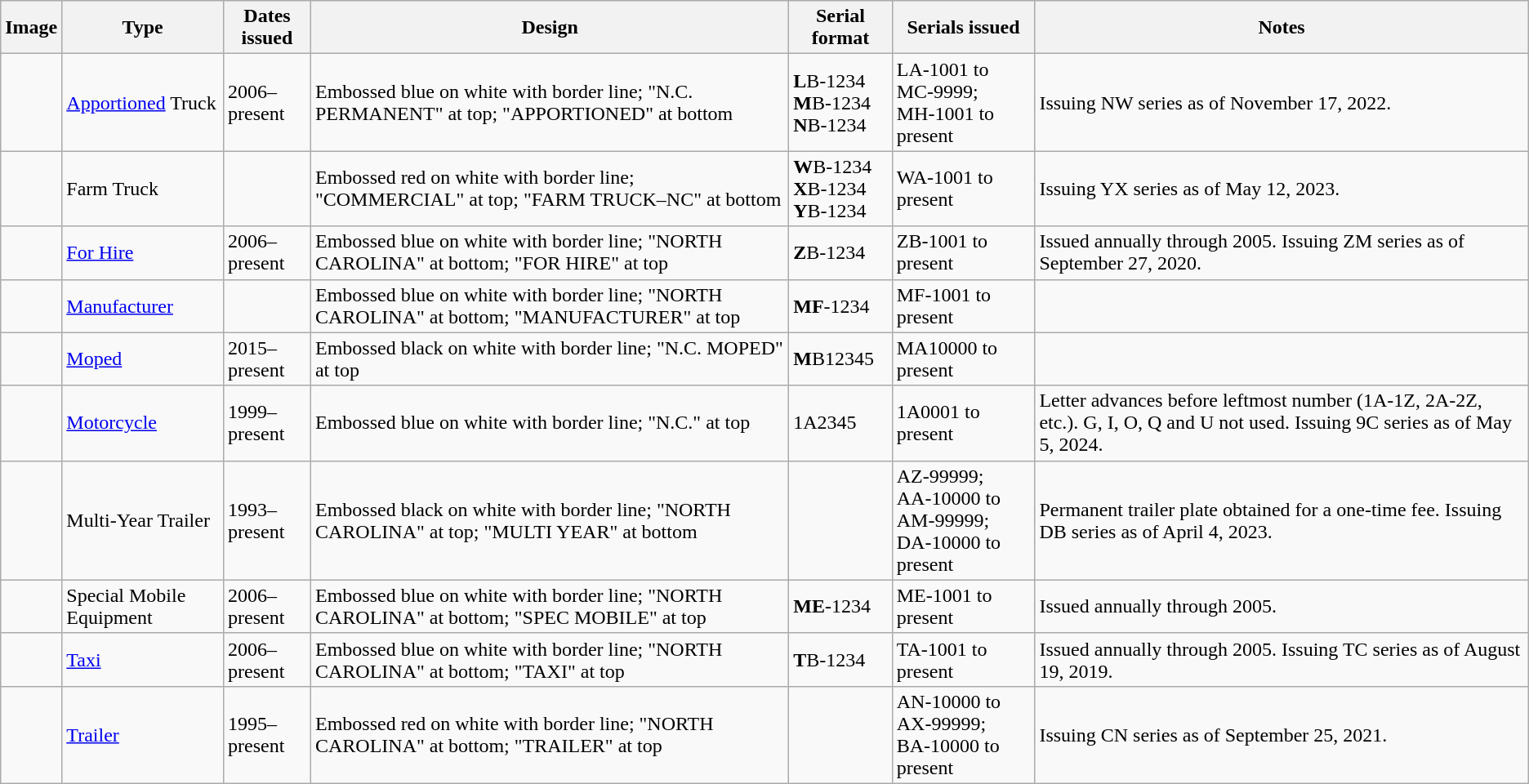<table class=wikitable>
<tr>
<th>Image</th>
<th>Type</th>
<th>Dates issued</th>
<th>Design</th>
<th>Serial format</th>
<th>Serials issued</th>
<th>Notes</th>
</tr>
<tr>
<td></td>
<td><a href='#'>Apportioned</a> Truck</td>
<td>2006–present</td>
<td>Embossed blue on white with border line; "N.C. PERMANENT" at top; "APPORTIONED" at bottom</td>
<td><strong>L</strong>B-1234<br><strong>M</strong>B-1234<br><strong>N</strong>B-1234</td>
<td>LA-1001 to<br>MC-9999;<br>MH-1001 to<br>present</td>
<td>Issuing NW series as of November 17, 2022.</td>
</tr>
<tr>
<td></td>
<td>Farm Truck</td>
<td></td>
<td>Embossed red on white with border line; "COMMERCIAL" at top; "FARM TRUCK–NC" at bottom</td>
<td><strong>W</strong>B-1234<br><strong>X</strong>B-1234<br><strong>Y</strong>B-1234</td>
<td>WA-1001 to present</td>
<td>Issuing YX series as of May 12, 2023.</td>
</tr>
<tr>
<td></td>
<td><a href='#'>For Hire</a></td>
<td>2006–present</td>
<td>Embossed blue on white with border line; "NORTH CAROLINA" at bottom; "FOR HIRE" at top</td>
<td><strong>Z</strong>B-1234</td>
<td>ZB-1001 to present</td>
<td>Issued annually through 2005. Issuing ZM series as of September 27, 2020.</td>
</tr>
<tr>
<td></td>
<td><a href='#'>Manufacturer</a></td>
<td></td>
<td>Embossed blue on white with border line; "NORTH CAROLINA" at bottom; "MANUFACTURER" at top</td>
<td><strong>MF</strong>-1234</td>
<td>MF-1001 to present</td>
<td></td>
</tr>
<tr>
<td></td>
<td><a href='#'>Moped</a></td>
<td>2015–present</td>
<td>Embossed black on white with border line; "N.C. MOPED" at top</td>
<td><strong>M</strong>B12345</td>
<td>MA10000 to present</td>
<td></td>
</tr>
<tr>
<td></td>
<td><a href='#'>Motorcycle</a></td>
<td>1999–present</td>
<td>Embossed blue on white with border line; "N.C." at top</td>
<td>1A2345</td>
<td>1A0001 to present</td>
<td>Letter advances before leftmost number (1A-1Z, 2A-2Z, etc.). G, I, O, Q and U not used. Issuing 9C series as of May 5, 2024.</td>
</tr>
<tr>
<td></td>
<td>Multi-Year Trailer</td>
<td>1993–present</td>
<td>Embossed black on white with border line; "NORTH CAROLINA" at top; "MULTI YEAR" at bottom</td>
<td><br></td>
<td> AZ-99999;<br>AA-10000 to AM-99999;<br>DA-10000 to present</td>
<td>Permanent trailer plate obtained for a one-time fee. Issuing DB series as of April 4, 2023.</td>
</tr>
<tr>
<td></td>
<td>Special Mobile Equipment</td>
<td>2006–present</td>
<td>Embossed blue on white with border line; "NORTH CAROLINA" at bottom; "SPEC MOBILE" at top</td>
<td><strong>ME</strong>-1234</td>
<td>ME-1001 to present</td>
<td>Issued annually through 2005.</td>
</tr>
<tr>
<td></td>
<td><a href='#'>Taxi</a></td>
<td>2006–present</td>
<td>Embossed blue on white with border line; "NORTH CAROLINA" at bottom; "TAXI" at top</td>
<td><strong>T</strong>B-1234</td>
<td>TA-1001 to present</td>
<td>Issued annually through 2005. Issuing TC series as of August 19, 2019.</td>
</tr>
<tr>
<td></td>
<td><a href='#'>Trailer</a></td>
<td>1995–present</td>
<td>Embossed red on white with border line; "NORTH CAROLINA" at bottom; "TRAILER" at top</td>
<td></td>
<td>AN-10000 to<br>AX-99999;<br>BA-10000 to present</td>
<td>Issuing CN series as of September 25, 2021.</td>
</tr>
</table>
